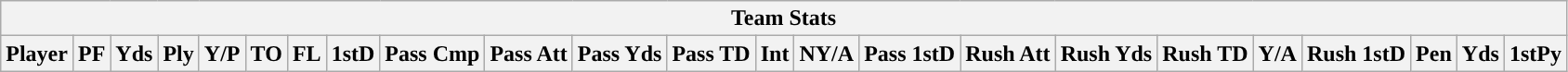<table class="wikitable">
<tr>
<th colspan="23">Team Stats</th>
</tr>
<tr>
<th>Player</th>
<th>PF</th>
<th>Yds</th>
<th>Ply</th>
<th>Y/P</th>
<th>TO</th>
<th>FL</th>
<th>1stD</th>
<th>Pass Cmp</th>
<th>Pass Att</th>
<th>Pass Yds</th>
<th>Pass TD</th>
<th>Int</th>
<th>NY/A</th>
<th>Pass 1stD</th>
<th>Rush Att</th>
<th>Rush Yds</th>
<th>Rush TD</th>
<th>Y/A</th>
<th>Rush 1stD</th>
<th>Pen</th>
<th>Yds</th>
<th>1stPy</th>
</tr>
</table>
